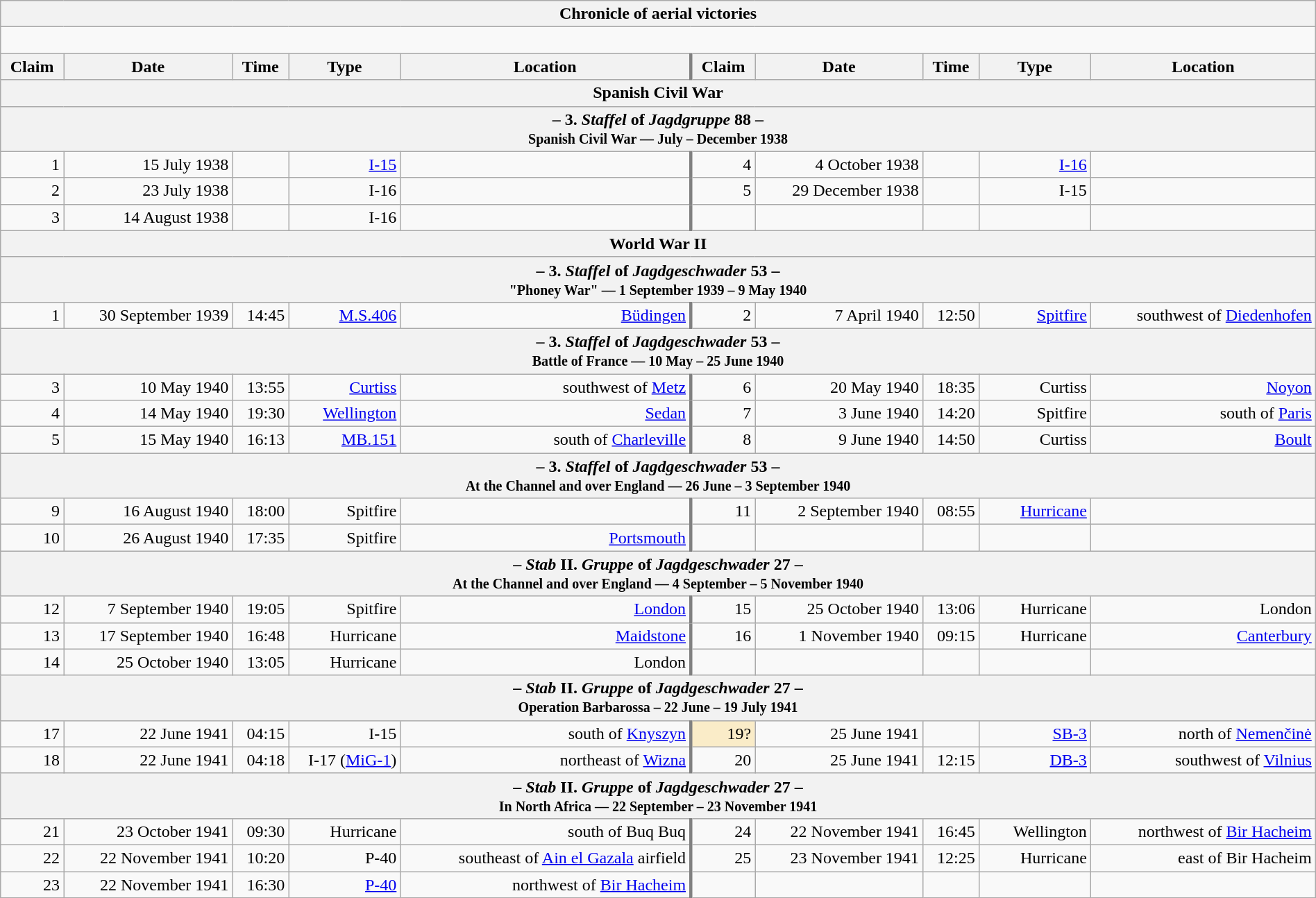<table class="wikitable plainrowheaders collapsible" style="margin-left: auto; margin-right: auto; border: none; text-align:right; width: 100%;">
<tr>
<th colspan="10">Chronicle of aerial victories</th>
</tr>
<tr>
<td colspan="10" style="text-align: left;"><br></td>
</tr>
<tr>
<th scope="col">Claim</th>
<th scope="col">Date</th>
<th scope="col">Time</th>
<th scope="col" width="100px">Type</th>
<th scope="col">Location</th>
<th scope="col" style="border-left: 3px solid grey;">Claim</th>
<th scope="col">Date</th>
<th scope="col">Time</th>
<th scope="col" width="100px">Type</th>
<th scope="col">Location</th>
</tr>
<tr>
<th colspan="10">Spanish Civil War</th>
</tr>
<tr>
<th colspan="10">– 3. <em>Staffel</em> of <em>Jagdgruppe</em> 88 –<br><small>Spanish Civil War — July – December 1938</small></th>
</tr>
<tr>
<td>1</td>
<td>15 July 1938</td>
<td></td>
<td><a href='#'>I-15</a></td>
<td></td>
<td style="border-left: 3px solid grey;">4</td>
<td>4 October 1938</td>
<td></td>
<td><a href='#'>I-16</a></td>
<td></td>
</tr>
<tr>
<td>2</td>
<td>23 July 1938</td>
<td></td>
<td>I-16</td>
<td></td>
<td style="border-left: 3px solid grey;">5</td>
<td>29 December 1938</td>
<td></td>
<td>I-15</td>
<td></td>
</tr>
<tr>
<td>3</td>
<td>14 August 1938</td>
<td></td>
<td>I-16</td>
<td></td>
<td style="border-left: 3px solid grey;"></td>
<td></td>
<td></td>
<td></td>
<td></td>
</tr>
<tr>
<th colspan="10">World War II</th>
</tr>
<tr>
<th colspan="10">– 3. <em>Staffel</em> of <em>Jagdgeschwader</em> 53 –<br><small>"Phoney War" — 1 September 1939 – 9 May 1940</small></th>
</tr>
<tr>
<td>1</td>
<td>30 September 1939</td>
<td>14:45</td>
<td><a href='#'>M.S.406</a></td>
<td><a href='#'>Büdingen</a></td>
<td style="border-left: 3px solid grey;">2</td>
<td>7 April 1940</td>
<td>12:50</td>
<td><a href='#'>Spitfire</a></td>
<td>southwest of <a href='#'>Diedenhofen</a></td>
</tr>
<tr>
<th colspan="10">– 3. <em>Staffel</em> of <em>Jagdgeschwader</em> 53 –<br><small>Battle of France — 10 May – 25 June 1940</small></th>
</tr>
<tr>
<td>3</td>
<td>10 May 1940</td>
<td>13:55</td>
<td><a href='#'>Curtiss</a></td>
<td>southwest of <a href='#'>Metz</a></td>
<td style="border-left: 3px solid grey;">6</td>
<td>20 May 1940</td>
<td>18:35</td>
<td>Curtiss</td>
<td><a href='#'>Noyon</a></td>
</tr>
<tr>
<td>4</td>
<td>14 May 1940</td>
<td>19:30</td>
<td><a href='#'>Wellington</a></td>
<td><a href='#'>Sedan</a></td>
<td style="border-left: 3px solid grey;">7</td>
<td>3 June 1940</td>
<td>14:20</td>
<td>Spitfire</td>
<td>south of <a href='#'>Paris</a></td>
</tr>
<tr>
<td>5</td>
<td>15 May 1940</td>
<td>16:13</td>
<td><a href='#'>MB.151</a></td>
<td>south of <a href='#'>Charleville</a></td>
<td style="border-left: 3px solid grey;">8</td>
<td>9 June 1940</td>
<td>14:50</td>
<td>Curtiss</td>
<td><a href='#'>Boult</a></td>
</tr>
<tr>
<th colspan="10">– 3. <em>Staffel</em> of <em>Jagdgeschwader</em> 53 –<br><small>At the Channel and over England — 26 June – 3 September 1940</small></th>
</tr>
<tr>
<td>9</td>
<td>16 August 1940</td>
<td>18:00</td>
<td>Spitfire</td>
<td></td>
<td style="border-left: 3px solid grey;">11</td>
<td>2 September 1940</td>
<td>08:55</td>
<td><a href='#'>Hurricane</a></td>
<td></td>
</tr>
<tr>
<td>10</td>
<td>26 August 1940</td>
<td>17:35</td>
<td>Spitfire</td>
<td><a href='#'>Portsmouth</a></td>
<td style="border-left: 3px solid grey;"></td>
<td></td>
<td></td>
<td></td>
<td></td>
</tr>
<tr>
<th colspan="10">– <em>Stab</em> II. <em>Gruppe</em> of <em>Jagdgeschwader</em> 27 –<br><small>At the Channel and over England — 4 September – 5 November 1940</small></th>
</tr>
<tr>
<td>12</td>
<td>7 September 1940</td>
<td>19:05</td>
<td>Spitfire</td>
<td><a href='#'>London</a></td>
<td style="border-left: 3px solid grey;">15</td>
<td>25 October 1940</td>
<td>13:06</td>
<td>Hurricane</td>
<td>London</td>
</tr>
<tr>
<td>13</td>
<td>17 September 1940</td>
<td>16:48</td>
<td>Hurricane</td>
<td><a href='#'>Maidstone</a></td>
<td style="border-left: 3px solid grey;">16</td>
<td>1 November 1940</td>
<td>09:15</td>
<td>Hurricane</td>
<td><a href='#'>Canterbury</a></td>
</tr>
<tr>
<td>14</td>
<td>25 October 1940</td>
<td>13:05</td>
<td>Hurricane</td>
<td>London</td>
<td style="border-left: 3px solid grey;"></td>
<td></td>
<td></td>
<td></td>
<td></td>
</tr>
<tr>
<th colspan="10">– <em>Stab</em> II. <em>Gruppe</em> of <em>Jagdgeschwader</em> 27 –<br><small>Operation Barbarossa – 22 June – 19 July 1941</small></th>
</tr>
<tr>
<td>17</td>
<td>22 June 1941</td>
<td>04:15</td>
<td>I-15</td>
<td>south of <a href='#'>Knyszyn</a></td>
<td style="border-left: 3px solid grey; background:#faecc8">19?</td>
<td>25 June 1941</td>
<td></td>
<td><a href='#'>SB-3</a></td>
<td>north of <a href='#'>Nemenčinė</a></td>
</tr>
<tr>
<td>18</td>
<td>22 June 1941</td>
<td>04:18</td>
<td>I-17 (<a href='#'>MiG-1</a>)</td>
<td>northeast of <a href='#'>Wizna</a></td>
<td style="border-left: 3px solid grey;">20</td>
<td>25 June 1941</td>
<td>12:15</td>
<td><a href='#'>DB-3</a></td>
<td>southwest of <a href='#'>Vilnius</a></td>
</tr>
<tr>
<th colspan="10">– <em>Stab</em> II. <em>Gruppe</em> of <em>Jagdgeschwader</em> 27 –<br><small>In North Africa — 22 September – 23 November 1941</small></th>
</tr>
<tr>
<td>21</td>
<td>23 October 1941</td>
<td>09:30</td>
<td>Hurricane</td>
<td>south of Buq Buq</td>
<td style="border-left: 3px solid grey;">24</td>
<td>22 November 1941</td>
<td>16:45</td>
<td>Wellington</td>
<td>northwest of <a href='#'>Bir Hacheim</a></td>
</tr>
<tr>
<td>22</td>
<td>22 November 1941</td>
<td>10:20</td>
<td>P-40</td>
<td>southeast of <a href='#'>Ain el Gazala</a> airfield</td>
<td style="border-left: 3px solid grey;">25</td>
<td>23 November 1941</td>
<td>12:25</td>
<td>Hurricane</td>
<td>east of Bir Hacheim</td>
</tr>
<tr>
<td>23</td>
<td>22 November 1941</td>
<td>16:30</td>
<td><a href='#'>P-40</a></td>
<td>northwest of <a href='#'>Bir Hacheim</a></td>
<td style="border-left: 3px solid grey;"></td>
<td></td>
<td></td>
<td></td>
<td></td>
</tr>
</table>
